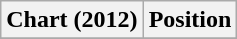<table class="wikitable sortable plainrowheaders" style="text-align:center">
<tr>
<th scope="col">Chart (2012)</th>
<th scope="col">Position</th>
</tr>
<tr>
</tr>
</table>
